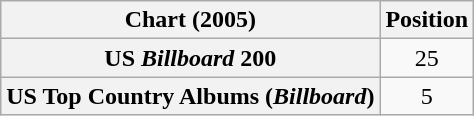<table class="wikitable sortable plainrowheaders" style="text-align:center">
<tr>
<th scope="col">Chart (2005)</th>
<th scope="col">Position</th>
</tr>
<tr>
<th scope="row">US <em>Billboard</em> 200</th>
<td>25</td>
</tr>
<tr>
<th scope="row">US Top Country Albums (<em>Billboard</em>)</th>
<td>5</td>
</tr>
</table>
